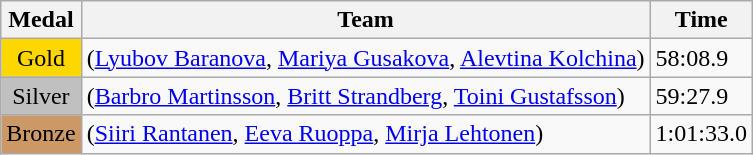<table class="wikitable">
<tr>
<th>Medal</th>
<th>Team</th>
<th>Time</th>
</tr>
<tr>
<td style="text-align:center;background-color:gold;">Gold</td>
<td> (<a href='#'>Lyubov Baranova</a>, <a href='#'>Mariya Gusakova</a>, <a href='#'>Alevtina Kolchina</a>)</td>
<td>58:08.9</td>
</tr>
<tr>
<td style="text-align:center;background-color:silver;">Silver</td>
<td> (<a href='#'>Barbro Martinsson</a>, <a href='#'>Britt Strandberg</a>, <a href='#'>Toini Gustafsson</a>)</td>
<td>59:27.9</td>
</tr>
<tr>
<td style="text-align:center;background-color:#CC9966;">Bronze</td>
<td> (<a href='#'>Siiri Rantanen</a>, <a href='#'>Eeva Ruoppa</a>, <a href='#'>Mirja Lehtonen</a>)</td>
<td>1:01:33.0</td>
</tr>
</table>
